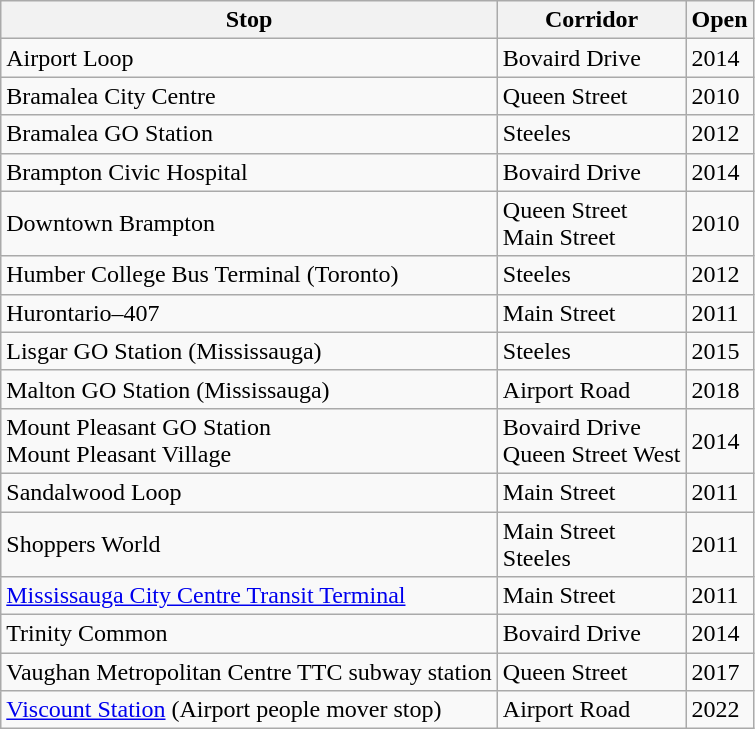<table class="wikitable sortable">
<tr>
<th>Stop</th>
<th>Corridor</th>
<th>Open</th>
</tr>
<tr>
<td>Airport Loop</td>
<td>Bovaird Drive</td>
<td>2014</td>
</tr>
<tr>
<td>Bramalea City Centre</td>
<td>Queen Street</td>
<td>2010</td>
</tr>
<tr>
<td>Bramalea GO Station</td>
<td>Steeles</td>
<td>2012</td>
</tr>
<tr>
<td>Brampton Civic Hospital</td>
<td>Bovaird Drive</td>
<td>2014</td>
</tr>
<tr>
<td>Downtown Brampton</td>
<td>Queen Street<br>Main Street</td>
<td>2010</td>
</tr>
<tr>
<td>Humber College Bus Terminal (Toronto)</td>
<td>Steeles</td>
<td>2012</td>
</tr>
<tr>
<td>Hurontario–407</td>
<td>Main Street</td>
<td>2011</td>
</tr>
<tr>
<td>Lisgar GO Station (Mississauga)</td>
<td>Steeles</td>
<td>2015</td>
</tr>
<tr>
<td>Malton GO Station (Mississauga)</td>
<td>Airport Road</td>
<td>2018</td>
</tr>
<tr>
<td>Mount Pleasant GO Station<br>Mount Pleasant Village</td>
<td>Bovaird Drive<br>Queen Street West</td>
<td>2014</td>
</tr>
<tr>
<td>Sandalwood Loop</td>
<td>Main Street</td>
<td>2011</td>
</tr>
<tr>
<td>Shoppers World</td>
<td>Main Street<br>Steeles</td>
<td>2011</td>
</tr>
<tr>
<td><a href='#'>Mississauga City Centre Transit Terminal</a></td>
<td>Main Street</td>
<td>2011</td>
</tr>
<tr>
<td>Trinity Common</td>
<td>Bovaird Drive</td>
<td>2014</td>
</tr>
<tr>
<td>Vaughan Metropolitan Centre TTC subway station</td>
<td>Queen Street</td>
<td>2017</td>
</tr>
<tr>
<td><a href='#'>Viscount Station</a> (Airport people mover stop)</td>
<td>Airport Road</td>
<td>2022</td>
</tr>
</table>
